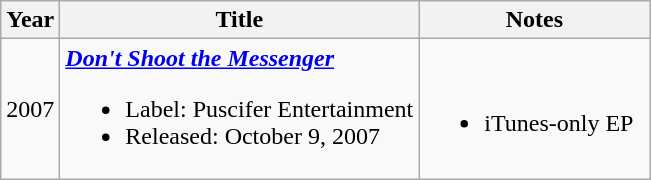<table class="wikitable">
<tr>
<th>Year</th>
<th>Title</th>
<th>Notes</th>
</tr>
<tr>
<td rowspan="1">2007</td>
<td><strong><em><a href='#'>Don't Shoot the Messenger</a></em></strong><br><ul><li>Label: Puscifer Entertainment</li><li>Released: October 9, 2007</li></ul></td>
<td><br><ul><li>iTunes-only EP  </li></ul></td>
</tr>
</table>
